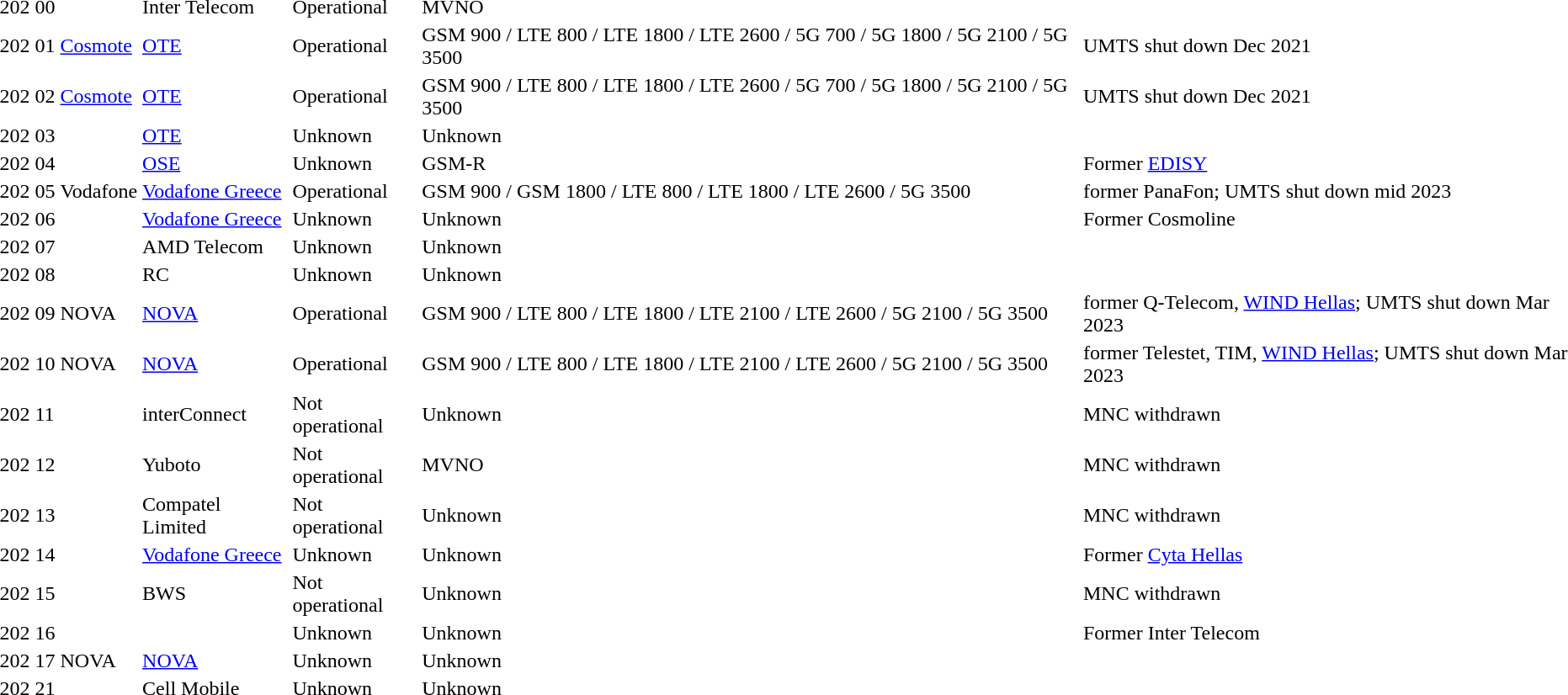<table>
<tr>
<td>202</td>
<td>00</td>
<td></td>
<td>Inter Telecom</td>
<td>Operational</td>
<td>MVNO</td>
<td></td>
</tr>
<tr>
<td>202</td>
<td>01</td>
<td><a href='#'>Cosmote</a></td>
<td><a href='#'>OTE</a></td>
<td>Operational</td>
<td>GSM 900 / LTE 800 / LTE 1800 / LTE 2600 / 5G 700 / 5G 1800 / 5G 2100 / 5G 3500</td>
<td> UMTS shut down Dec 2021</td>
</tr>
<tr>
<td>202</td>
<td>02</td>
<td><a href='#'>Cosmote</a></td>
<td><a href='#'>OTE</a></td>
<td>Operational</td>
<td>GSM 900 / LTE 800 / LTE 1800 / LTE 2600 / 5G 700 / 5G 1800 / 5G 2100 / 5G 3500</td>
<td> UMTS shut down Dec 2021</td>
</tr>
<tr>
<td>202</td>
<td>03</td>
<td></td>
<td><a href='#'>OTE</a></td>
<td>Unknown</td>
<td>Unknown</td>
<td></td>
</tr>
<tr>
<td>202</td>
<td>04</td>
<td></td>
<td><a href='#'>OSE</a></td>
<td>Unknown</td>
<td>GSM-R</td>
<td>Former <a href='#'>EDISY</a></td>
</tr>
<tr>
<td>202</td>
<td>05</td>
<td>Vodafone</td>
<td><a href='#'>Vodafone Greece</a></td>
<td>Operational</td>
<td>GSM 900 / GSM 1800 / LTE 800 / LTE 1800 / LTE 2600 / 5G 3500</td>
<td>former PanaFon; UMTS shut down mid 2023</td>
</tr>
<tr>
<td>202</td>
<td>06</td>
<td></td>
<td><a href='#'>Vodafone Greece</a></td>
<td>Unknown</td>
<td>Unknown</td>
<td>Former Cosmoline</td>
</tr>
<tr>
<td>202</td>
<td>07</td>
<td></td>
<td>AMD Telecom</td>
<td>Unknown</td>
<td>Unknown</td>
<td></td>
</tr>
<tr>
<td>202</td>
<td>08</td>
<td></td>
<td>RC</td>
<td>Unknown</td>
<td>Unknown</td>
<td></td>
</tr>
<tr>
<td>202</td>
<td>09</td>
<td>NOVA</td>
<td><a href='#'>NOVA</a></td>
<td>Operational</td>
<td>GSM 900 / LTE 800 / LTE 1800 / LTE 2100 / LTE 2600 / 5G 2100 / 5G 3500</td>
<td>former Q-Telecom, <a href='#'>WIND Hellas</a>; UMTS shut down Mar 2023</td>
</tr>
<tr>
<td>202</td>
<td>10</td>
<td>NOVA</td>
<td><a href='#'>NOVA</a></td>
<td>Operational</td>
<td>GSM 900 / LTE 800 / LTE 1800 / LTE 2100 / LTE 2600 / 5G 2100 / 5G 3500</td>
<td>former Telestet, TIM, <a href='#'>WIND Hellas</a>; UMTS shut down Mar 2023</td>
</tr>
<tr>
<td>202</td>
<td>11</td>
<td></td>
<td>interConnect</td>
<td>Not operational</td>
<td>Unknown</td>
<td> MNC withdrawn</td>
</tr>
<tr>
<td>202</td>
<td>12</td>
<td></td>
<td>Yuboto</td>
<td>Not operational</td>
<td>MVNO</td>
<td> MNC withdrawn</td>
</tr>
<tr>
<td>202</td>
<td>13</td>
<td></td>
<td>Compatel Limited</td>
<td>Not operational</td>
<td>Unknown</td>
<td> MNC withdrawn</td>
</tr>
<tr>
<td>202</td>
<td>14</td>
<td></td>
<td><a href='#'>Vodafone Greece</a></td>
<td>Unknown</td>
<td>Unknown</td>
<td>Former <a href='#'>Cyta Hellas</a></td>
</tr>
<tr>
<td>202</td>
<td>15</td>
<td></td>
<td>BWS</td>
<td>Not operational</td>
<td>Unknown</td>
<td> MNC withdrawn</td>
</tr>
<tr>
<td>202</td>
<td>16</td>
<td></td>
<td></td>
<td>Unknown</td>
<td>Unknown</td>
<td>Former Inter Telecom</td>
</tr>
<tr>
<td>202</td>
<td>17</td>
<td>NOVA</td>
<td><a href='#'>NOVA</a></td>
<td>Unknown</td>
<td>Unknown</td>
<td></td>
</tr>
<tr>
<td>202</td>
<td>21</td>
<td></td>
<td>Cell Mobile</td>
<td>Unknown</td>
<td>Unknown</td>
<td></td>
</tr>
</table>
